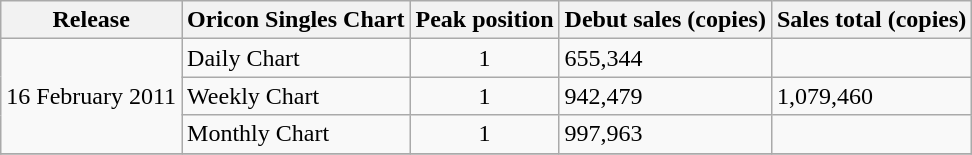<table class="wikitable">
<tr>
<th>Release</th>
<th>Oricon Singles Chart</th>
<th>Peak position</th>
<th>Debut sales (copies)</th>
<th>Sales total (copies)</th>
</tr>
<tr>
<td rowspan="3">16 February 2011</td>
<td>Daily Chart</td>
<td align="center">1</td>
<td>655,344</td>
<td></td>
</tr>
<tr>
<td>Weekly Chart</td>
<td align="center">1</td>
<td>942,479</td>
<td>1,079,460</td>
</tr>
<tr>
<td>Monthly Chart</td>
<td align="center">1</td>
<td>997,963</td>
<td></td>
</tr>
<tr>
</tr>
</table>
